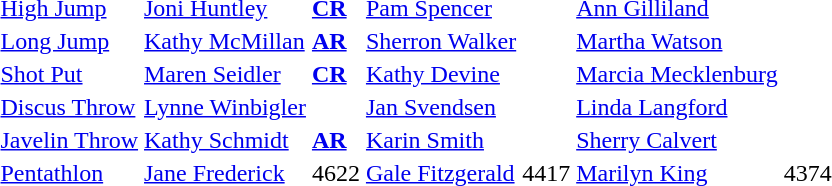<table>
<tr>
<td><a href='#'>High Jump</a></td>
<td><a href='#'>Joni Huntley</a></td>
<td>  <strong><a href='#'>CR</a></strong></td>
<td><a href='#'>Pam Spencer</a></td>
<td></td>
<td><a href='#'>Ann Gilliland</a></td>
<td></td>
</tr>
<tr>
<td><a href='#'>Long Jump</a></td>
<td><a href='#'>Kathy McMillan</a></td>
<td>  <strong><a href='#'>AR</a></strong></td>
<td><a href='#'>Sherron Walker</a></td>
<td></td>
<td><a href='#'>Martha Watson</a></td>
<td></td>
</tr>
<tr>
<td><a href='#'>Shot Put</a></td>
<td><a href='#'>Maren Seidler</a></td>
<td>  <strong><a href='#'>CR</a></strong></td>
<td><a href='#'>Kathy Devine</a></td>
<td></td>
<td><a href='#'>Marcia Mecklenburg</a></td>
<td></td>
</tr>
<tr>
<td><a href='#'>Discus Throw</a></td>
<td><a href='#'>Lynne Winbigler</a></td>
<td></td>
<td><a href='#'>Jan Svendsen</a></td>
<td></td>
<td><a href='#'>Linda Langford</a></td>
<td></td>
</tr>
<tr>
<td><a href='#'>Javelin Throw</a></td>
<td><a href='#'>Kathy Schmidt</a></td>
<td>  <strong><a href='#'>AR</a></strong></td>
<td><a href='#'>Karin Smith</a></td>
<td></td>
<td><a href='#'>Sherry Calvert</a></td>
<td></td>
</tr>
<tr>
<td><a href='#'>Pentathlon</a></td>
<td><a href='#'>Jane Frederick</a></td>
<td>4622</td>
<td><a href='#'>Gale Fitzgerald</a></td>
<td>4417</td>
<td><a href='#'>Marilyn King</a></td>
<td>4374</td>
</tr>
</table>
